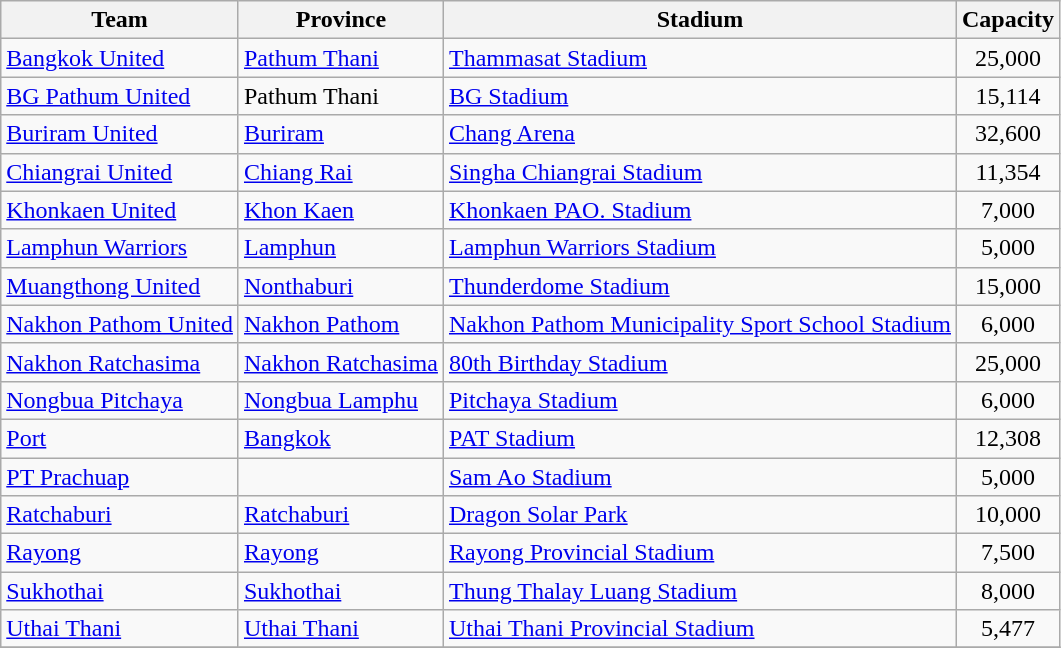<table class="wikitable sortable">
<tr>
<th>Team</th>
<th>Province</th>
<th>Stadium</th>
<th>Capacity</th>
</tr>
<tr>
<td><a href='#'>Bangkok United</a></td>
<td><a href='#'>Pathum Thani</a> </td>
<td><a href='#'>Thammasat Stadium</a></td>
<td align="center">25,000</td>
</tr>
<tr>
<td><a href='#'>BG Pathum United</a></td>
<td>Pathum Thani </td>
<td><a href='#'>BG Stadium</a></td>
<td align="center">15,114</td>
</tr>
<tr>
<td><a href='#'>Buriram United</a></td>
<td><a href='#'>Buriram</a></td>
<td><a href='#'>Chang Arena</a></td>
<td align="center">32,600</td>
</tr>
<tr>
<td><a href='#'>Chiangrai United</a></td>
<td><a href='#'>Chiang Rai</a></td>
<td><a href='#'>Singha Chiangrai Stadium</a></td>
<td align="center">11,354</td>
</tr>
<tr>
<td><a href='#'>Khonkaen United</a></td>
<td><a href='#'>Khon Kaen</a></td>
<td><a href='#'>Khonkaen PAO. Stadium</a></td>
<td align="center">7,000</td>
</tr>
<tr>
<td><a href='#'>Lamphun Warriors</a></td>
<td><a href='#'>Lamphun</a></td>
<td><a href='#'>Lamphun Warriors Stadium</a></td>
<td align="center">5,000</td>
</tr>
<tr>
<td><a href='#'>Muangthong United</a></td>
<td><a href='#'>Nonthaburi</a></td>
<td><a href='#'>Thunderdome Stadium</a></td>
<td align="center">15,000</td>
</tr>
<tr>
<td><a href='#'>Nakhon Pathom United</a></td>
<td><a href='#'>Nakhon Pathom</a></td>
<td><a href='#'>Nakhon Pathom Municipality Sport School Stadium</a></td>
<td align="center">6,000</td>
</tr>
<tr>
<td><a href='#'>Nakhon Ratchasima</a></td>
<td><a href='#'>Nakhon Ratchasima</a></td>
<td><a href='#'>80th Birthday Stadium</a></td>
<td align="center">25,000</td>
</tr>
<tr>
<td><a href='#'>Nongbua Pitchaya</a></td>
<td><a href='#'>Nongbua Lamphu</a></td>
<td><a href='#'>Pitchaya Stadium</a></td>
<td align="center">6,000</td>
</tr>
<tr>
<td><a href='#'>Port</a></td>
<td><a href='#'>Bangkok</a> </td>
<td><a href='#'>PAT Stadium</a></td>
<td align="center">12,308</td>
</tr>
<tr>
<td><a href='#'>PT Prachuap</a></td>
<td></td>
<td><a href='#'>Sam Ao Stadium</a></td>
<td align="center">5,000</td>
</tr>
<tr>
<td><a href='#'>Ratchaburi</a></td>
<td><a href='#'>Ratchaburi</a></td>
<td><a href='#'>Dragon Solar Park</a></td>
<td align="center">10,000</td>
</tr>
<tr>
<td><a href='#'>Rayong</a></td>
<td><a href='#'>Rayong</a></td>
<td><a href='#'>Rayong Provincial Stadium</a></td>
<td align="center">7,500</td>
</tr>
<tr>
<td><a href='#'>Sukhothai</a></td>
<td><a href='#'>Sukhothai</a></td>
<td><a href='#'>Thung Thalay Luang Stadium</a></td>
<td align="center">8,000</td>
</tr>
<tr>
<td><a href='#'>Uthai Thani</a></td>
<td><a href='#'>Uthai Thani</a></td>
<td><a href='#'>Uthai Thani Provincial Stadium</a></td>
<td align="center">5,477</td>
</tr>
<tr>
</tr>
</table>
